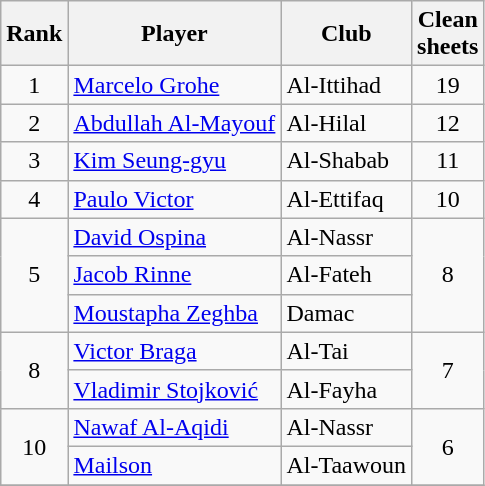<table class="wikitable" style="text-align:center">
<tr>
<th>Rank</th>
<th>Player</th>
<th>Club</th>
<th>Clean<br>sheets</th>
</tr>
<tr>
<td>1</td>
<td align="left"> <a href='#'>Marcelo Grohe</a></td>
<td align="left">Al-Ittihad</td>
<td>19</td>
</tr>
<tr>
<td>2</td>
<td align="left"> <a href='#'>Abdullah Al-Mayouf</a></td>
<td align="left">Al-Hilal</td>
<td>12</td>
</tr>
<tr>
<td>3</td>
<td align="left"> <a href='#'>Kim Seung-gyu</a></td>
<td align="left">Al-Shabab</td>
<td>11</td>
</tr>
<tr>
<td>4</td>
<td align="left"> <a href='#'>Paulo Victor</a></td>
<td align="left">Al-Ettifaq</td>
<td>10</td>
</tr>
<tr>
<td rowspan=3>5</td>
<td align="left"> <a href='#'>David Ospina</a></td>
<td align="left">Al-Nassr</td>
<td rowspan=3>8</td>
</tr>
<tr>
<td align="left"> <a href='#'>Jacob Rinne</a></td>
<td align="left">Al-Fateh</td>
</tr>
<tr>
<td align="left"> <a href='#'>Moustapha Zeghba</a></td>
<td align="left">Damac</td>
</tr>
<tr>
<td rowspan=2>8</td>
<td align="left"> <a href='#'>Victor Braga</a></td>
<td align="left">Al-Tai</td>
<td rowspan=2>7</td>
</tr>
<tr>
<td align="left"> <a href='#'>Vladimir Stojković</a></td>
<td align="left">Al-Fayha</td>
</tr>
<tr>
<td rowspan=2>10</td>
<td align="left"> <a href='#'>Nawaf Al-Aqidi</a></td>
<td align="left">Al-Nassr</td>
<td rowspan=2>6</td>
</tr>
<tr>
<td align="left"> <a href='#'>Mailson</a></td>
<td align="left">Al-Taawoun</td>
</tr>
<tr>
</tr>
</table>
